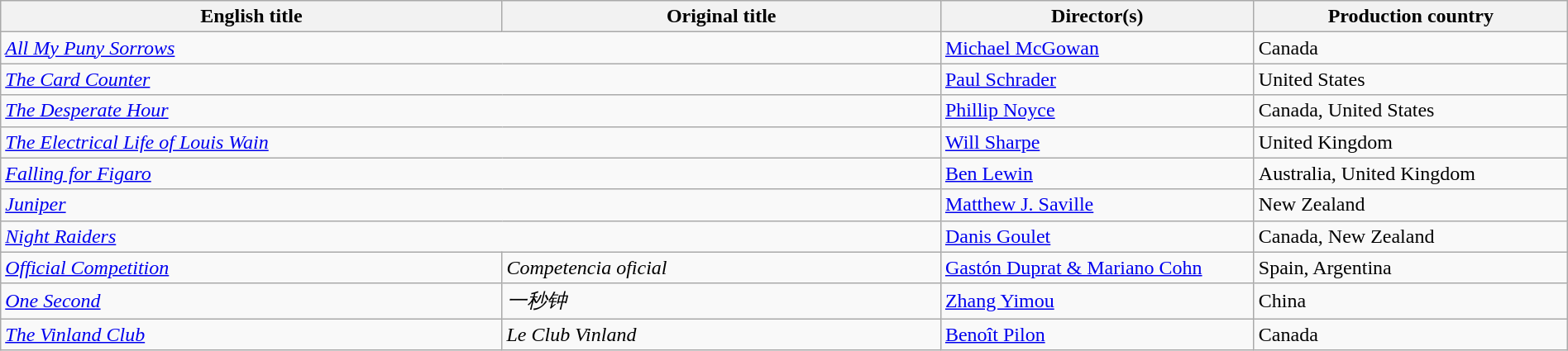<table class="wikitable" width=100%>
<tr>
<th scope="col" width="32%">English title</th>
<th scope="col" width="28%">Original title</th>
<th scope="col" width="20%">Director(s)</th>
<th scope="col" width="20%">Production country</th>
</tr>
<tr>
<td colspan=2><em><a href='#'>All My Puny Sorrows</a></em></td>
<td><a href='#'>Michael McGowan</a></td>
<td>Canada</td>
</tr>
<tr>
<td colspan=2><em><a href='#'>The Card Counter</a></em></td>
<td><a href='#'>Paul Schrader</a></td>
<td>United States</td>
</tr>
<tr>
<td colspan=2><em><a href='#'>The Desperate Hour</a></em></td>
<td><a href='#'>Phillip Noyce</a></td>
<td>Canada, United States</td>
</tr>
<tr>
<td colspan=2><em><a href='#'>The Electrical Life of Louis Wain</a></em></td>
<td><a href='#'>Will Sharpe</a></td>
<td>United Kingdom</td>
</tr>
<tr>
<td colspan=2><em><a href='#'>Falling for Figaro</a></em></td>
<td><a href='#'>Ben Lewin</a></td>
<td>Australia, United Kingdom</td>
</tr>
<tr>
<td colspan=2><em><a href='#'>Juniper</a></em></td>
<td><a href='#'>Matthew J. Saville</a></td>
<td>New Zealand</td>
</tr>
<tr>
<td colspan=2><em><a href='#'>Night Raiders</a></em></td>
<td><a href='#'>Danis Goulet</a></td>
<td>Canada, New Zealand</td>
</tr>
<tr>
<td><em><a href='#'>Official Competition</a></em></td>
<td><em>Competencia oficial</em></td>
<td><a href='#'>Gastón Duprat & Mariano Cohn</a></td>
<td>Spain, Argentina</td>
</tr>
<tr>
<td><em><a href='#'>One Second</a></em></td>
<td><em>一秒钟</em></td>
<td><a href='#'>Zhang Yimou</a></td>
<td>China</td>
</tr>
<tr>
<td><em><a href='#'>The Vinland Club</a></em></td>
<td><em>Le Club Vinland</em></td>
<td><a href='#'>Benoît Pilon</a></td>
<td>Canada</td>
</tr>
</table>
